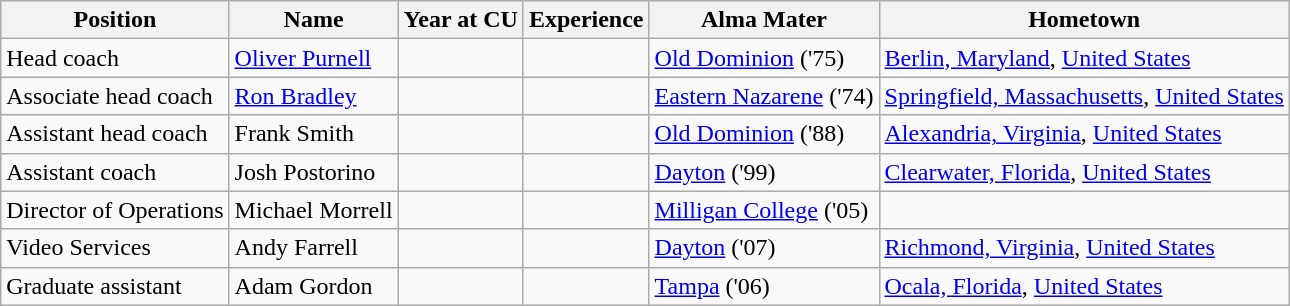<table class="wikitable" style="text-align:left">
<tr>
<th>Position</th>
<th>Name</th>
<th>Year at CU</th>
<th>Experience</th>
<th>Alma Mater</th>
<th>Hometown</th>
</tr>
<tr>
<td>Head coach</td>
<td><a href='#'>Oliver Purnell</a></td>
<td></td>
<td></td>
<td><a href='#'>Old Dominion</a> ('75)</td>
<td><a href='#'>Berlin, Maryland</a>, <a href='#'>United States</a></td>
</tr>
<tr>
<td>Associate head coach</td>
<td><a href='#'>Ron Bradley</a></td>
<td></td>
<td></td>
<td><a href='#'>Eastern Nazarene</a> ('74)</td>
<td><a href='#'>Springfield, Massachusetts</a>, <a href='#'>United States</a></td>
</tr>
<tr>
<td>Assistant head coach</td>
<td>Frank Smith</td>
<td></td>
<td></td>
<td><a href='#'>Old Dominion</a> ('88)</td>
<td><a href='#'>Alexandria, Virginia</a>, <a href='#'>United States</a></td>
</tr>
<tr>
<td>Assistant coach</td>
<td>Josh Postorino</td>
<td></td>
<td></td>
<td><a href='#'>Dayton</a> ('99)</td>
<td><a href='#'>Clearwater, Florida</a>, <a href='#'>United States</a></td>
</tr>
<tr>
<td>Director of Operations</td>
<td>Michael Morrell</td>
<td></td>
<td></td>
<td><a href='#'>Milligan College</a> ('05)</td>
<td></td>
</tr>
<tr>
<td>Video Services</td>
<td>Andy Farrell</td>
<td></td>
<td></td>
<td><a href='#'>Dayton</a> ('07)</td>
<td><a href='#'>Richmond, Virginia</a>, <a href='#'>United States</a></td>
</tr>
<tr>
<td>Graduate assistant</td>
<td>Adam Gordon</td>
<td></td>
<td></td>
<td><a href='#'>Tampa</a> ('06)</td>
<td><a href='#'>Ocala, Florida</a>, <a href='#'>United States</a></td>
</tr>
</table>
